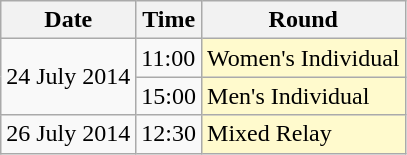<table class="wikitable">
<tr>
<th>Date</th>
<th>Time</th>
<th>Round</th>
</tr>
<tr>
<td rowspan=2>24 July 2014</td>
<td>11:00</td>
<td style=background:lemonchiffon>Women's Individual</td>
</tr>
<tr>
<td>15:00</td>
<td style=background:lemonchiffon>Men's Individual</td>
</tr>
<tr>
<td>26 July 2014</td>
<td>12:30</td>
<td style=background:lemonchiffon>Mixed Relay</td>
</tr>
</table>
